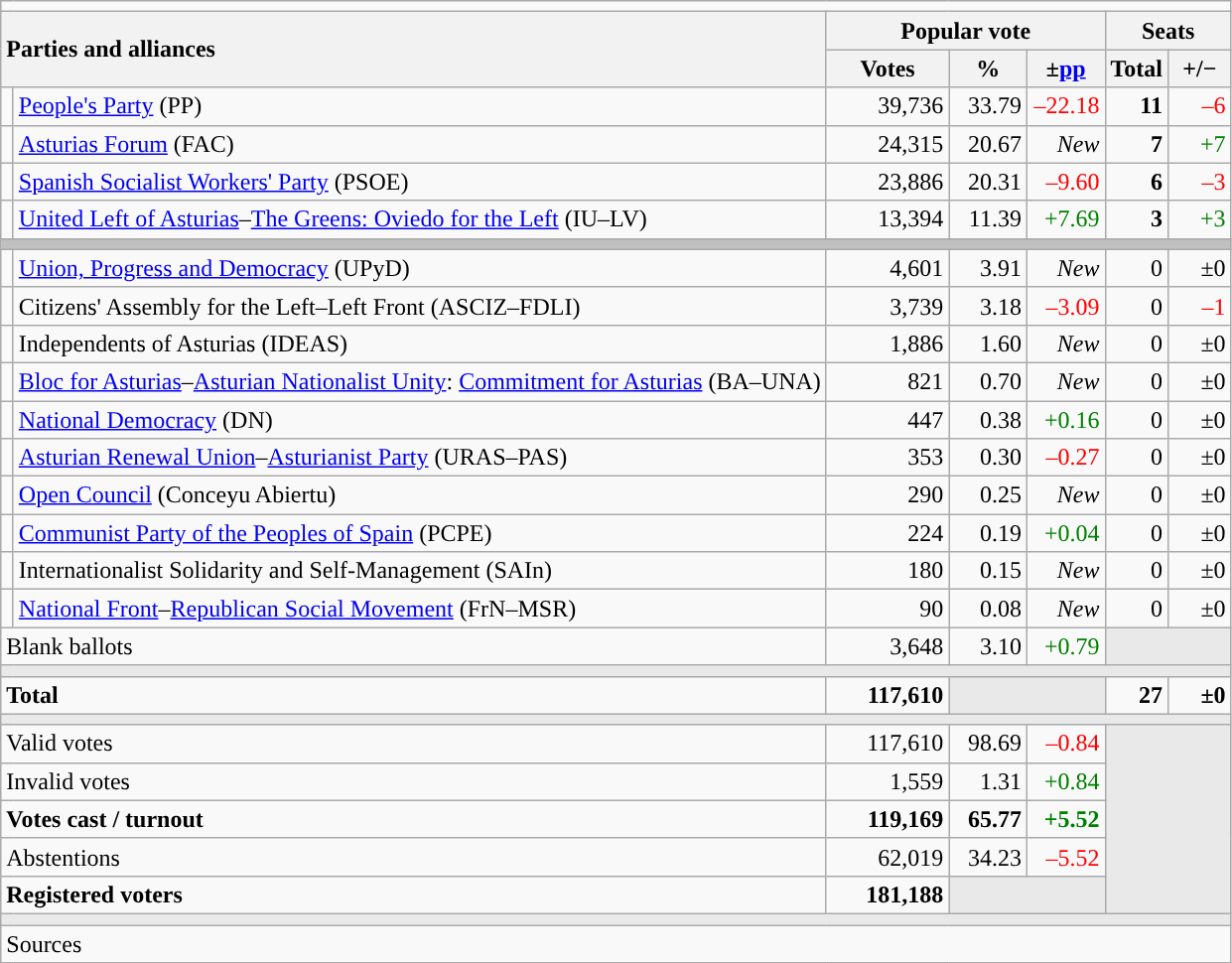<table class="wikitable" style="text-align:right;">
<tr>
<td colspan="7"></td>
</tr>
<tr>
<th style="text-align:left;" rowspan="2" colspan="2" width="525">Parties and alliances</th>
<th colspan="3">Popular vote</th>
<th colspan="2">Seats</th>
</tr>
<tr>
<th width="75">Votes</th>
<th width="45">%</th>
<th width="45">±<a href='#'>pp</a></th>
<th width="35">Total</th>
<th width="35">+/−</th>
</tr>
<tr>
<td width="1" style="color:inherit;background:"></td>
<td align="left"><a href='#'>People's Party</a> (PP)</td>
<td>39,736</td>
<td>33.79</td>
<td style="color:red;">–22.18</td>
<td><strong>11</strong></td>
<td style="color:red;">–6</td>
</tr>
<tr>
<td style="color:inherit;background:"></td>
<td align="left"><a href='#'>Asturias Forum</a> (FAC)</td>
<td>24,315</td>
<td>20.67</td>
<td><em>New</em></td>
<td><strong>7</strong></td>
<td style="color:green;">+7</td>
</tr>
<tr>
<td style="color:inherit;background:"></td>
<td align="left"><a href='#'>Spanish Socialist Workers' Party</a> (PSOE)</td>
<td>23,886</td>
<td>20.31</td>
<td style="color:red;">–9.60</td>
<td><strong>6</strong></td>
<td style="color:red;">–3</td>
</tr>
<tr>
<td style="color:inherit;background:"></td>
<td align="left"><a href='#'>United Left of Asturias</a>–<a href='#'>The Greens: Oviedo for the Left</a> (IU–LV)</td>
<td>13,394</td>
<td>11.39</td>
<td style="color:green;">+7.69</td>
<td><strong>3</strong></td>
<td style="color:green;">+3</td>
</tr>
<tr>
<td colspan="7" bgcolor="#C0C0C0"></td>
</tr>
<tr>
<td style="color:inherit;background:"></td>
<td align="left"><a href='#'>Union, Progress and Democracy</a> (UPyD)</td>
<td>4,601</td>
<td>3.91</td>
<td><em>New</em></td>
<td>0</td>
<td>±0</td>
</tr>
<tr>
<td style="color:inherit;background:"></td>
<td align="left">Citizens' Assembly for the Left–Left Front (ASCIZ–FDLI)</td>
<td>3,739</td>
<td>3.18</td>
<td style="color:red;">–3.09</td>
<td>0</td>
<td style="color:red;">–1</td>
</tr>
<tr>
<td style="color:inherit;background:"></td>
<td align="left">Independents of Asturias (IDEAS)</td>
<td>1,886</td>
<td>1.60</td>
<td><em>New</em></td>
<td>0</td>
<td>±0</td>
</tr>
<tr>
<td style="color:inherit;background:"></td>
<td align="left"><a href='#'>Bloc for Asturias</a>–<a href='#'>Asturian Nationalist Unity</a>: <a href='#'>Commitment for Asturias</a> (BA–UNA)</td>
<td>821</td>
<td>0.70</td>
<td><em>New</em></td>
<td>0</td>
<td>±0</td>
</tr>
<tr>
<td style="color:inherit;background:"></td>
<td align="left"><a href='#'>National Democracy</a> (DN)</td>
<td>447</td>
<td>0.38</td>
<td style="color:green;">+0.16</td>
<td>0</td>
<td>±0</td>
</tr>
<tr>
<td style="color:inherit;background:"></td>
<td align="left"><a href='#'>Asturian Renewal Union</a>–<a href='#'>Asturianist Party</a> (URAS–PAS)</td>
<td>353</td>
<td>0.30</td>
<td style="color:red;">–0.27</td>
<td>0</td>
<td>±0</td>
</tr>
<tr>
<td style="color:inherit;background:"></td>
<td align="left"><a href='#'>Open Council</a> (Conceyu Abiertu)</td>
<td>290</td>
<td>0.25</td>
<td><em>New</em></td>
<td>0</td>
<td>±0</td>
</tr>
<tr>
<td style="color:inherit;background:"></td>
<td align="left"><a href='#'>Communist Party of the Peoples of Spain</a> (PCPE)</td>
<td>224</td>
<td>0.19</td>
<td style="color:green;">+0.04</td>
<td>0</td>
<td>±0</td>
</tr>
<tr>
<td style="color:inherit;background:"></td>
<td align="left">Internationalist Solidarity and Self-Management (SAIn)</td>
<td>180</td>
<td>0.15</td>
<td><em>New</em></td>
<td>0</td>
<td>±0</td>
</tr>
<tr>
<td style="color:inherit;background:"></td>
<td align="left"><a href='#'>National Front</a>–<a href='#'>Republican Social Movement</a> (FrN–MSR)</td>
<td>90</td>
<td>0.08</td>
<td><em>New</em></td>
<td>0</td>
<td>±0</td>
</tr>
<tr>
<td align="left" colspan="2">Blank ballots</td>
<td>3,648</td>
<td>3.10</td>
<td style="color:green;">+0.79</td>
<td bgcolor="#E9E9E9" colspan="2"></td>
</tr>
<tr>
<td colspan="7" bgcolor="#E9E9E9"></td>
</tr>
<tr style="font-weight:bold;">
<td align="left" colspan="2">Total</td>
<td>117,610</td>
<td bgcolor="#E9E9E9" colspan="2"></td>
<td>27</td>
<td>±0</td>
</tr>
<tr>
<td colspan="7" bgcolor="#E9E9E9"></td>
</tr>
<tr>
<td align="left" colspan="2">Valid votes</td>
<td>117,610</td>
<td>98.69</td>
<td style="color:red;">–0.84</td>
<td bgcolor="#E9E9E9" colspan="2" rowspan="5"></td>
</tr>
<tr>
<td align="left" colspan="2">Invalid votes</td>
<td>1,559</td>
<td>1.31</td>
<td style="color:green;">+0.84</td>
</tr>
<tr style="font-weight:bold;">
<td align="left" colspan="2">Votes cast / turnout</td>
<td>119,169</td>
<td>65.77</td>
<td style="color:green;">+5.52</td>
</tr>
<tr>
<td align="left" colspan="2">Abstentions</td>
<td>62,019</td>
<td>34.23</td>
<td style="color:red;">–5.52</td>
</tr>
<tr style="font-weight:bold;">
<td align="left" colspan="2">Registered voters</td>
<td>181,188</td>
<td bgcolor="#E9E9E9" colspan="2"></td>
</tr>
<tr>
<td colspan="7" bgcolor="#E9E9E9"></td>
</tr>
<tr>
<td align="left" colspan="7">Sources</td>
</tr>
</table>
